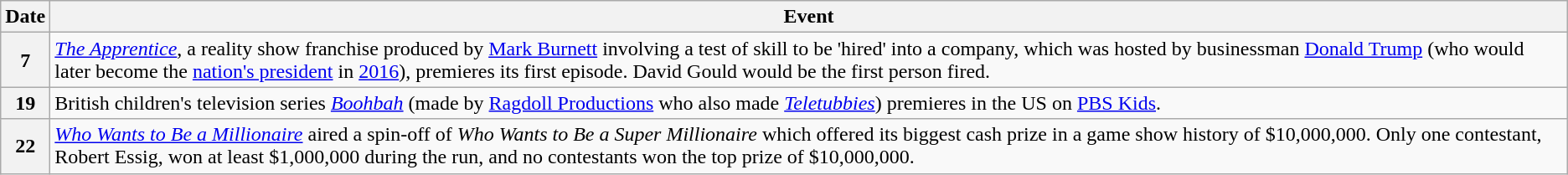<table class="wikitable">
<tr ">
<th>Date</th>
<th>Event</th>
</tr>
<tr>
<th>7</th>
<td><em><a href='#'>The Apprentice</a></em>, a reality show franchise produced by <a href='#'>Mark Burnett</a> involving a test of skill to be 'hired' into a company, which was hosted by businessman <a href='#'>Donald Trump</a> (who would later become the <a href='#'>nation's president</a> in <a href='#'>2016</a>), premieres its first episode. David Gould would be the first person fired.</td>
</tr>
<tr>
<th>19</th>
<td>British children's television series <em><a href='#'>Boohbah</a></em> (made by <a href='#'>Ragdoll Productions</a> who also made <em><a href='#'>Teletubbies</a></em>) premieres in the US on <a href='#'>PBS Kids</a>.</td>
</tr>
<tr>
<th>22</th>
<td><em><a href='#'>Who Wants to Be a Millionaire</a></em> aired a spin-off of <em>Who Wants to Be a Super Millionaire</em> which offered its biggest cash prize in a game show history of $10,000,000. Only one contestant, Robert Essig, won at least $1,000,000 during the run, and no contestants won the top prize of $10,000,000.</td>
</tr>
</table>
